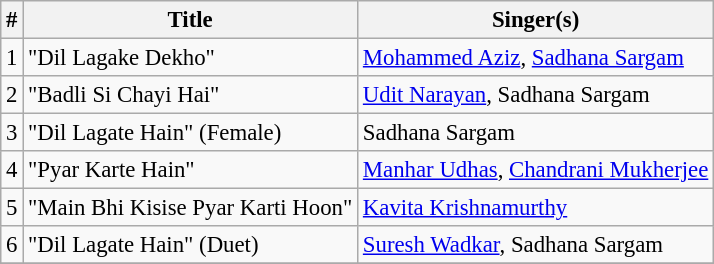<table class="wikitable" style="font-size:95%;">
<tr>
<th>#</th>
<th>Title</th>
<th>Singer(s)</th>
</tr>
<tr>
<td>1</td>
<td>"Dil Lagake Dekho"</td>
<td><a href='#'>Mohammed Aziz</a>, <a href='#'>Sadhana Sargam</a></td>
</tr>
<tr>
<td>2</td>
<td>"Badli Si Chayi Hai"</td>
<td><a href='#'>Udit Narayan</a>, Sadhana Sargam</td>
</tr>
<tr>
<td>3</td>
<td>"Dil Lagate Hain" (Female)</td>
<td>Sadhana Sargam</td>
</tr>
<tr>
<td>4</td>
<td>"Pyar Karte Hain"</td>
<td><a href='#'>Manhar Udhas</a>, <a href='#'>Chandrani Mukherjee</a></td>
</tr>
<tr>
<td>5</td>
<td>"Main Bhi Kisise Pyar Karti Hoon"</td>
<td><a href='#'>Kavita Krishnamurthy</a></td>
</tr>
<tr>
<td>6</td>
<td>"Dil Lagate Hain" (Duet)</td>
<td><a href='#'>Suresh Wadkar</a>, Sadhana Sargam</td>
</tr>
<tr>
</tr>
</table>
